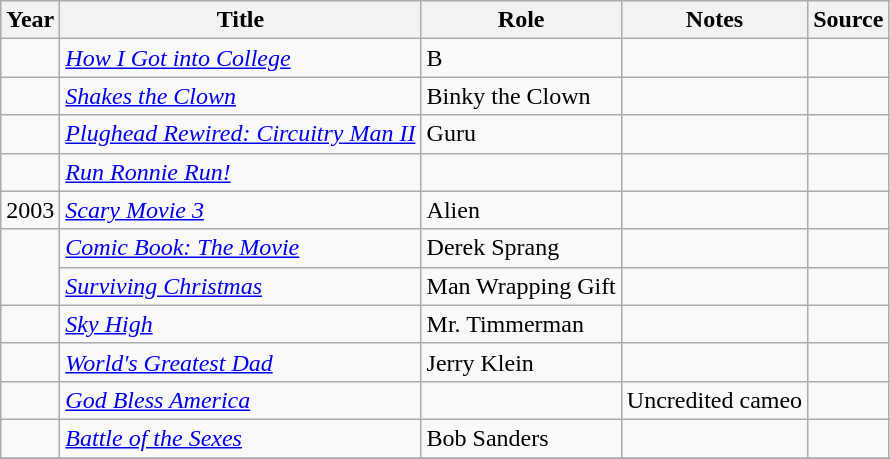<table class="wikitable sortable plainrowheaders">
<tr>
<th>Year </th>
<th>Title</th>
<th>Role </th>
<th class="unsortable">Notes</th>
<th class="unsortable">Source</th>
</tr>
<tr>
<td></td>
<td><em><a href='#'>How I Got into College</a></em></td>
<td>B</td>
<td></td>
<td></td>
</tr>
<tr>
<td></td>
<td><em><a href='#'>Shakes the Clown</a></em></td>
<td>Binky the Clown</td>
<td></td>
<td></td>
</tr>
<tr>
<td></td>
<td><em><a href='#'>Plughead Rewired: Circuitry Man II</a></em></td>
<td>Guru</td>
<td></td>
<td></td>
</tr>
<tr>
<td></td>
<td><em><a href='#'>Run Ronnie Run!</a></em></td>
<td></td>
<td></td>
<td></td>
</tr>
<tr>
<td>2003</td>
<td><em><a href='#'>Scary Movie 3</a></em></td>
<td>Alien</td>
<td></td>
<td></td>
</tr>
<tr>
<td rowspan="2"></td>
<td><em><a href='#'>Comic Book: The Movie</a></em></td>
<td>Derek Sprang</td>
<td></td>
<td></td>
</tr>
<tr>
<td><em><a href='#'>Surviving Christmas</a></em></td>
<td>Man Wrapping Gift</td>
<td></td>
<td></td>
</tr>
<tr>
<td></td>
<td><em><a href='#'>Sky High</a></em></td>
<td>Mr. Timmerman</td>
<td></td>
<td></td>
</tr>
<tr>
<td></td>
<td><em><a href='#'>World's Greatest Dad</a></em></td>
<td>Jerry Klein</td>
<td></td>
<td></td>
</tr>
<tr>
<td></td>
<td><em><a href='#'>God Bless America</a></em></td>
<td></td>
<td>Uncredited cameo</td>
<td></td>
</tr>
<tr>
<td></td>
<td><em><a href='#'>Battle of the Sexes</a></em></td>
<td>Bob Sanders</td>
<td></td>
<td></td>
</tr>
<tr>
</tr>
</table>
